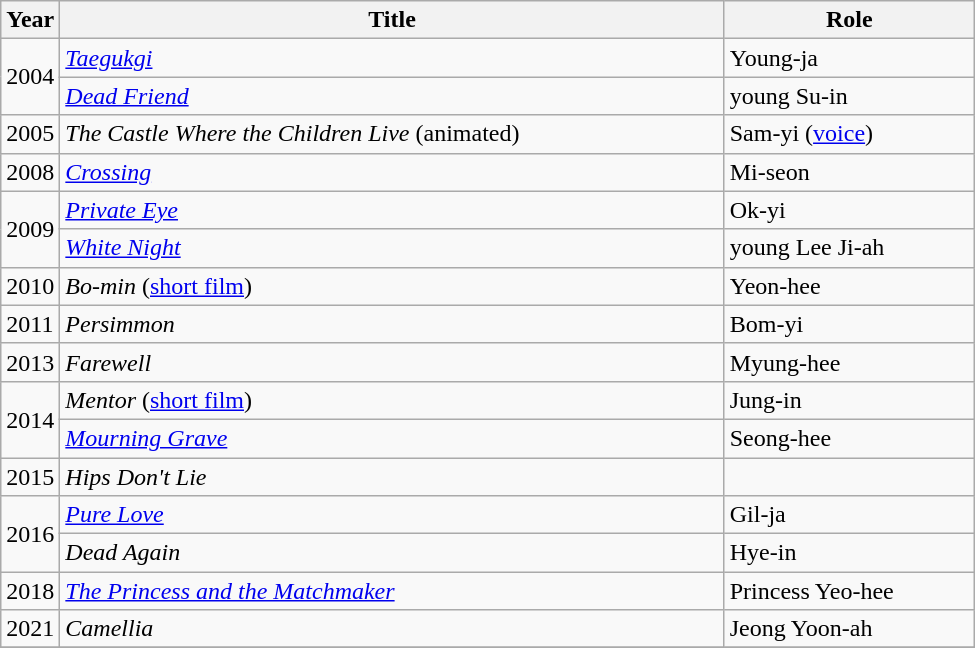<table class="wikitable" style="width:650px">
<tr>
<th width=10>Year</th>
<th>Title</th>
<th>Role</th>
</tr>
<tr>
<td rowspan=2>2004</td>
<td><em><a href='#'>Taegukgi</a></em></td>
<td>Young-ja</td>
</tr>
<tr>
<td><em><a href='#'>Dead Friend</a></em></td>
<td>young Su-in</td>
</tr>
<tr>
<td>2005</td>
<td><em>The Castle Where the Children Live</em> (animated)</td>
<td>Sam-yi (<a href='#'>voice</a>)</td>
</tr>
<tr>
<td>2008</td>
<td><em><a href='#'>Crossing</a></em></td>
<td>Mi-seon</td>
</tr>
<tr>
<td rowspan=2>2009</td>
<td><em><a href='#'>Private Eye</a></em></td>
<td>Ok-yi</td>
</tr>
<tr>
<td><em><a href='#'>White Night</a></em></td>
<td>young Lee Ji-ah</td>
</tr>
<tr>
<td>2010</td>
<td><em>Bo-min</em> (<a href='#'>short film</a>)</td>
<td>Yeon-hee</td>
</tr>
<tr>
<td>2011</td>
<td><em>Persimmon</em></td>
<td>Bom-yi</td>
</tr>
<tr>
<td>2013</td>
<td><em>Farewell</em></td>
<td>Myung-hee</td>
</tr>
<tr>
<td rowspan=2>2014</td>
<td><em>Mentor</em> (<a href='#'>short film</a>)</td>
<td>Jung-in</td>
</tr>
<tr>
<td><em><a href='#'>Mourning Grave</a></em></td>
<td>Seong-hee</td>
</tr>
<tr>
<td>2015</td>
<td><em>Hips Don't Lie</em></td>
<td></td>
</tr>
<tr>
<td rowspan=2>2016</td>
<td><em><a href='#'>Pure Love</a></em></td>
<td>Gil-ja</td>
</tr>
<tr>
<td><em>Dead Again</em></td>
<td>Hye-in</td>
</tr>
<tr>
<td>2018</td>
<td><em><a href='#'>The Princess and the Matchmaker</a></em></td>
<td>Princess Yeo-hee</td>
</tr>
<tr>
<td>2021</td>
<td><em>Camellia</em></td>
<td>Jeong Yoon-ah</td>
</tr>
<tr>
</tr>
</table>
